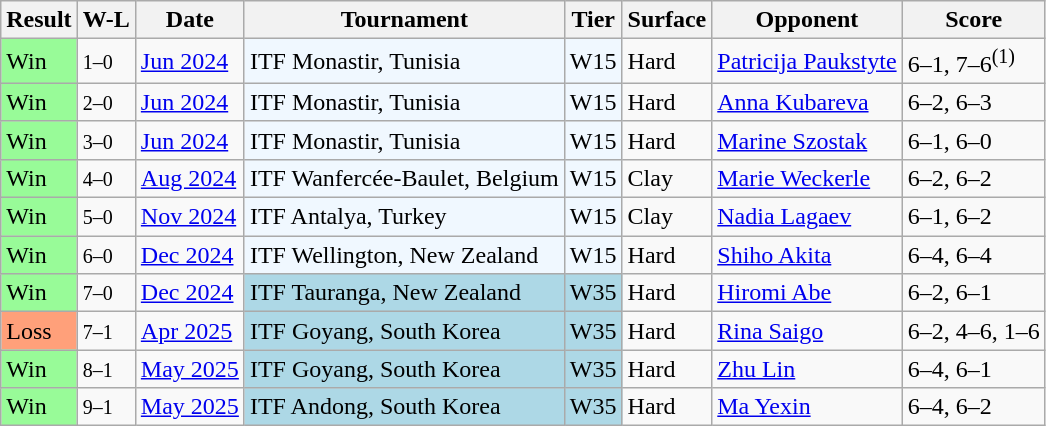<table class="sortable wikitable">
<tr>
<th>Result</th>
<th class="unsortable">W-L</th>
<th>Date</th>
<th>Tournament</th>
<th>Tier</th>
<th>Surface</th>
<th>Opponent</th>
<th class="unsortable">Score</th>
</tr>
<tr>
<td style="background:#98fb98;">Win</td>
<td><small>1–0</small></td>
<td><a href='#'>Jun 2024</a></td>
<td style="background:#f0f8ff;">ITF Monastir, Tunisia</td>
<td style="background:#f0f8ff;">W15</td>
<td>Hard</td>
<td> <a href='#'>Patricija Paukstyte</a></td>
<td>6–1, 7–6<sup>(1)</sup></td>
</tr>
<tr>
<td style="background:#98fb98;">Win</td>
<td><small>2–0</small></td>
<td><a href='#'>Jun 2024</a></td>
<td style="background:#f0f8ff;">ITF Monastir, Tunisia</td>
<td style="background:#f0f8ff;">W15</td>
<td>Hard</td>
<td> <a href='#'>Anna Kubareva</a></td>
<td>6–2, 6–3</td>
</tr>
<tr>
<td style="background:#98fb98;">Win</td>
<td><small>3–0</small></td>
<td><a href='#'>Jun 2024</a></td>
<td style="background:#f0f8ff;">ITF Monastir, Tunisia</td>
<td style="background:#f0f8ff;">W15</td>
<td>Hard</td>
<td> <a href='#'>Marine Szostak</a></td>
<td>6–1, 6–0</td>
</tr>
<tr>
<td style="background:#98fb98;">Win</td>
<td><small>4–0</small></td>
<td><a href='#'>Aug 2024</a></td>
<td style="background:#f0f8ff;">ITF Wanfercée-Baulet, Belgium</td>
<td style="background:#f0f8ff;">W15</td>
<td>Clay</td>
<td> <a href='#'>Marie Weckerle</a></td>
<td>6–2, 6–2</td>
</tr>
<tr>
<td style="background:#98fb98;">Win</td>
<td><small>5–0</small></td>
<td><a href='#'>Nov 2024</a></td>
<td style="background:#f0f8ff;">ITF Antalya, Turkey</td>
<td style="background:#f0f8ff;">W15</td>
<td>Clay</td>
<td> <a href='#'>Nadia Lagaev</a></td>
<td>6–1, 6–2</td>
</tr>
<tr>
<td style="background:#98fb98;">Win</td>
<td><small>6–0</small></td>
<td><a href='#'>Dec 2024</a></td>
<td style="background:#f0f8ff;">ITF Wellington, New Zealand</td>
<td style="background:#f0f8ff;">W15</td>
<td>Hard</td>
<td> <a href='#'>Shiho Akita</a></td>
<td>6–4, 6–4</td>
</tr>
<tr>
<td style="background:#98fb98;">Win</td>
<td><small>7–0</small></td>
<td><a href='#'>Dec 2024</a></td>
<td style="background:lightblue;">ITF Tauranga, New Zealand</td>
<td style="background:lightblue;">W35</td>
<td>Hard</td>
<td> <a href='#'>Hiromi Abe</a></td>
<td>6–2, 6–1</td>
</tr>
<tr>
<td style="background:#ffa07a;">Loss</td>
<td><small>7–1</small></td>
<td><a href='#'>Apr 2025</a></td>
<td style="background:lightblue;">ITF Goyang, South Korea</td>
<td style="background:lightblue;">W35</td>
<td>Hard</td>
<td> <a href='#'>Rina Saigo</a></td>
<td>6–2, 4–6, 1–6</td>
</tr>
<tr>
<td style="background:#98fb98;">Win</td>
<td><small>8–1</small></td>
<td><a href='#'>May 2025</a></td>
<td style="background:lightblue;">ITF Goyang, South Korea</td>
<td style="background:lightblue;">W35</td>
<td>Hard</td>
<td> <a href='#'>Zhu Lin</a></td>
<td>6–4, 6–1</td>
</tr>
<tr>
<td style="background:#98fb98;">Win</td>
<td><small>9–1</small></td>
<td><a href='#'>May 2025</a></td>
<td style="background:lightblue;">ITF Andong, South Korea</td>
<td style="background:lightblue;">W35</td>
<td>Hard</td>
<td> <a href='#'>Ma Yexin</a></td>
<td>6–4, 6–2</td>
</tr>
</table>
